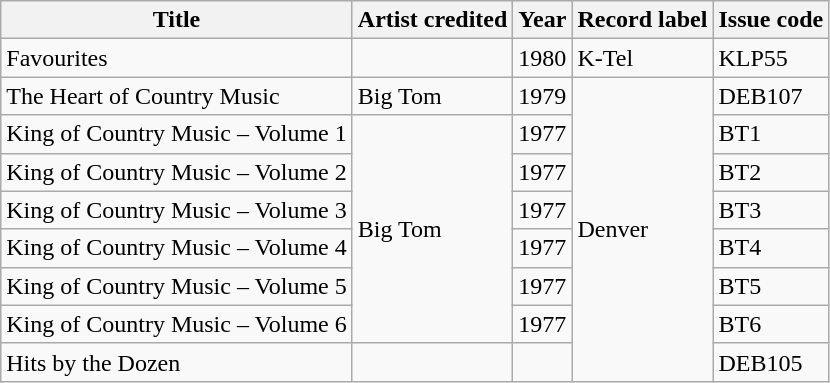<table class="wikitable">
<tr>
<th>Title</th>
<th>Artist credited</th>
<th>Year</th>
<th>Record label</th>
<th>Issue code</th>
</tr>
<tr>
<td>Favourites</td>
<td></td>
<td>1980</td>
<td>K-Tel</td>
<td>KLP55</td>
</tr>
<tr>
<td>The Heart of Country Music</td>
<td>Big Tom</td>
<td>1979</td>
<td rowspan="8">Denver</td>
<td>DEB107</td>
</tr>
<tr>
<td>King of Country Music – Volume 1</td>
<td rowspan="6">Big Tom</td>
<td>1977</td>
<td>BT1</td>
</tr>
<tr>
<td>King of Country Music – Volume 2</td>
<td>1977</td>
<td>BT2</td>
</tr>
<tr>
<td>King of Country Music – Volume 3</td>
<td>1977</td>
<td>BT3</td>
</tr>
<tr>
<td>King of Country Music – Volume 4</td>
<td>1977</td>
<td>BT4</td>
</tr>
<tr>
<td>King of Country Music – Volume 5</td>
<td>1977</td>
<td>BT5</td>
</tr>
<tr>
<td>King of Country Music – Volume 6</td>
<td>1977</td>
<td>BT6</td>
</tr>
<tr>
<td>Hits by the Dozen</td>
<td></td>
<td></td>
<td>DEB105</td>
</tr>
</table>
